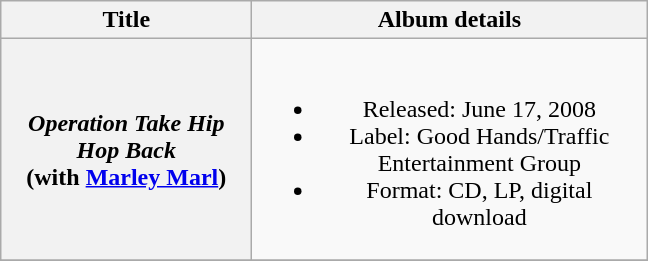<table class="wikitable plainrowheaders" style="text-align:center;">
<tr>
<th scope="col" style="width:10em;">Title</th>
<th scope="col" style="width:16em;">Album details</th>
</tr>
<tr>
<th scope="row"><em>Operation Take Hip Hop Back</em><br><span>(with <a href='#'>Marley Marl</a>)</span></th>
<td><br><ul><li>Released: June 17, 2008</li><li>Label: Good Hands/Traffic Entertainment Group</li><li>Format: CD, LP, digital download</li></ul></td>
</tr>
<tr>
</tr>
</table>
